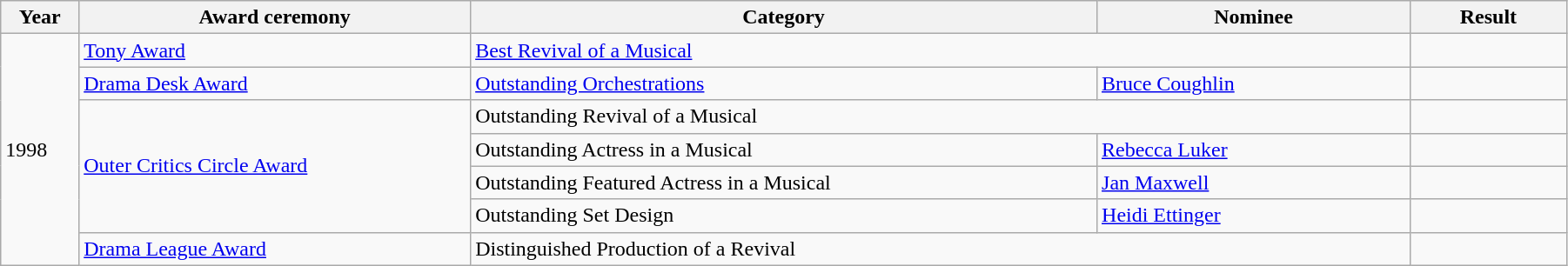<table class="wikitable" width="95%">
<tr>
<th width="5%">Year</th>
<th width="25%">Award ceremony</th>
<th width="40%">Category</th>
<th width="20%">Nominee</th>
<th width="10%">Result</th>
</tr>
<tr>
<td rowspan="7">1998</td>
<td><a href='#'>Tony Award</a></td>
<td colspan="2"><a href='#'>Best Revival of a Musical</a></td>
<td></td>
</tr>
<tr>
<td><a href='#'>Drama Desk Award</a></td>
<td><a href='#'>Outstanding Orchestrations</a></td>
<td><a href='#'>Bruce Coughlin</a></td>
<td></td>
</tr>
<tr>
<td rowspan="4"><a href='#'>Outer Critics Circle Award</a></td>
<td colspan="2">Outstanding Revival of a Musical</td>
<td></td>
</tr>
<tr>
<td>Outstanding Actress in a Musical</td>
<td><a href='#'>Rebecca Luker</a></td>
<td></td>
</tr>
<tr>
<td>Outstanding Featured Actress in a Musical</td>
<td><a href='#'>Jan Maxwell</a></td>
<td></td>
</tr>
<tr>
<td>Outstanding Set Design</td>
<td><a href='#'>Heidi Ettinger</a></td>
<td></td>
</tr>
<tr>
<td><a href='#'>Drama League Award</a></td>
<td colspan="2">Distinguished Production of a Revival</td>
<td></td>
</tr>
</table>
